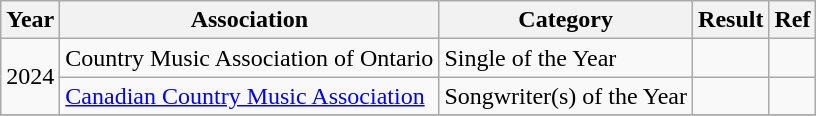<table class="wikitable">
<tr>
<th>Year</th>
<th>Association</th>
<th>Category</th>
<th>Result</th>
<th>Ref</th>
</tr>
<tr>
<td rowspan="2">2024</td>
<td>Country Music Association of Ontario</td>
<td>Single of the Year</td>
<td></td>
<td></td>
</tr>
<tr>
<td><a href='#'>Canadian Country Music Association</a></td>
<td>Songwriter(s) of the Year</td>
<td></td>
<td></td>
</tr>
<tr>
</tr>
</table>
